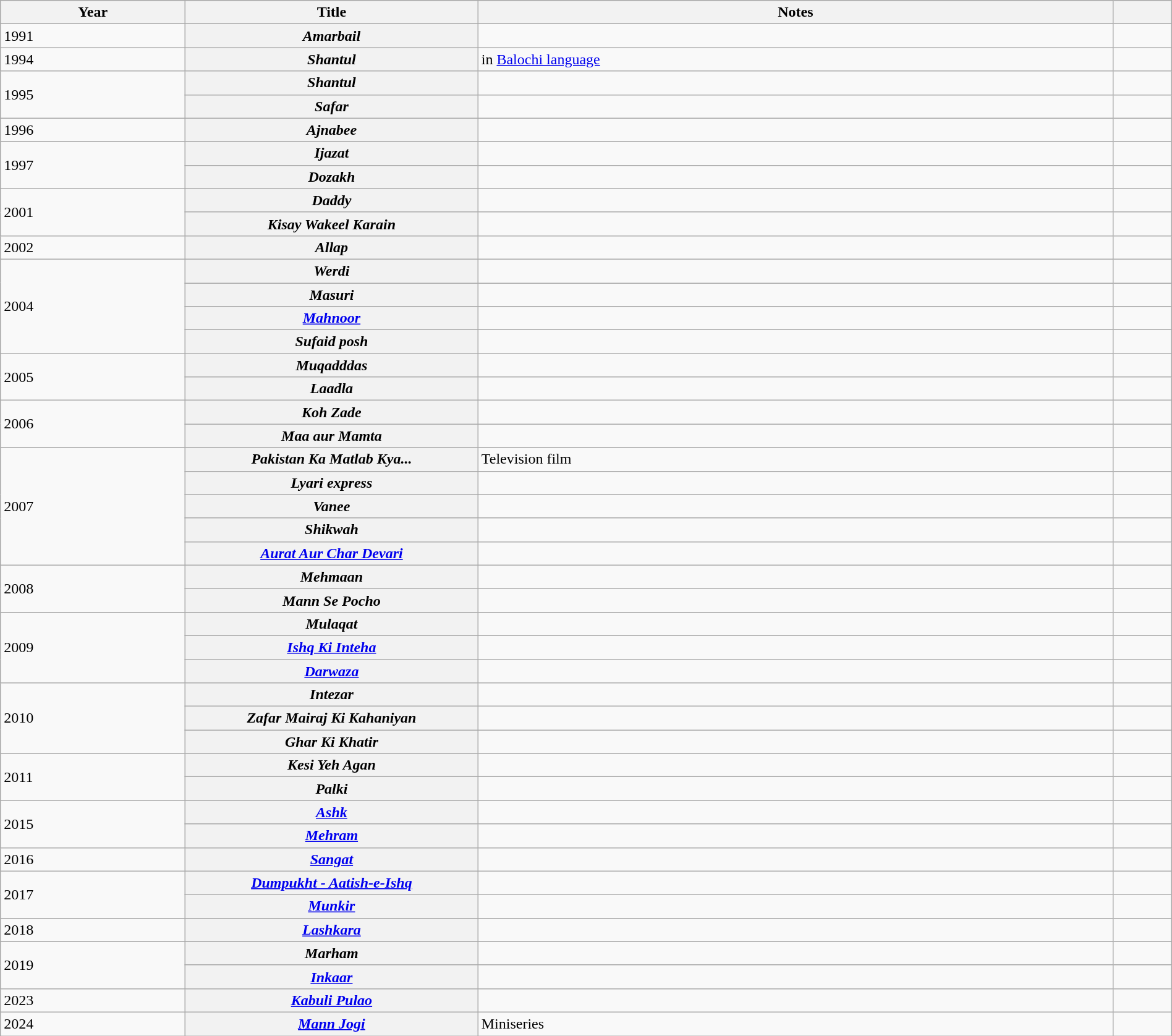<table class="wikitable plainrowheaders" width=100%>
<tr>
<th scope="col">Year</th>
<th scope="col" width=25%>Title</th>
<th scope="col">Notes</th>
<th width=5%></th>
</tr>
<tr>
<td>1991</td>
<th scope="row"><em>Amarbail</em></th>
<td></td>
<td></td>
</tr>
<tr>
<td>1994</td>
<th scope="row"><em>Shantul</em></th>
<td>in <a href='#'>Balochi language</a></td>
<td></td>
</tr>
<tr>
<td Rowspan="2">1995</td>
<th scope="row"><em>Shantul</em></th>
<td></td>
<td></td>
</tr>
<tr>
<th scope="row"><em>Safar</em></th>
<td></td>
<td></td>
</tr>
<tr>
<td>1996</td>
<th scope="row"><em>Ajnabee</em></th>
<td></td>
<td></td>
</tr>
<tr>
<td Rowspan="2">1997</td>
<th scope="row"><em>Ijazat</em></th>
<td></td>
<td></td>
</tr>
<tr>
<th scope="row"><em>Dozakh</em></th>
<td></td>
<td></td>
</tr>
<tr>
<td Rowspan="2">2001</td>
<th scope="row"><em>Daddy</em></th>
<td></td>
<td></td>
</tr>
<tr>
<th scope="row"><em>Kisay Wakeel Karain</em></th>
<td></td>
<td></td>
</tr>
<tr>
<td>2002</td>
<th scope="row"><em>Allap</em></th>
<td></td>
<td></td>
</tr>
<tr>
<td Rowspan="4">2004</td>
<th scope="row"><em>Werdi</em></th>
<td></td>
<td></td>
</tr>
<tr>
<th scope="row"><em>Masuri</em></th>
<td></td>
<td></td>
</tr>
<tr>
<th scope="row"><em><a href='#'>Mahnoor</a></em></th>
<td></td>
<td></td>
</tr>
<tr>
<th scope="row"><em>Sufaid posh</em></th>
<td></td>
<td></td>
</tr>
<tr>
<td Rowspan="2">2005</td>
<th scope="row"><em>Muqadddas</em></th>
<td></td>
<td></td>
</tr>
<tr>
<th scope="row"><em>Laadla</em></th>
<td></td>
<td></td>
</tr>
<tr>
<td Rowspan="2">2006</td>
<th scope="row"><em>Koh Zade</em></th>
<td></td>
<td></td>
</tr>
<tr>
<th scope="row"><em>Maa aur Mamta</em></th>
<td></td>
<td></td>
</tr>
<tr>
<td Rowspan="5">2007</td>
<th scope="row"><em>Pakistan Ka Matlab Kya...</em></th>
<td>Television film</td>
<td></td>
</tr>
<tr>
<th scope="row"><em>Lyari express</em></th>
<td></td>
<td></td>
</tr>
<tr>
<th scope="row"><em>Vanee</em></th>
<td></td>
<td></td>
</tr>
<tr>
<th scope="row"><em>Shikwah</em></th>
<td></td>
<td></td>
</tr>
<tr>
<th scope="row"><em><a href='#'>Aurat Aur Char Devari</a></em></th>
<td></td>
<td></td>
</tr>
<tr>
<td Rowspan="2">2008</td>
<th scope="row"><em>Mehmaan</em></th>
<td></td>
<td></td>
</tr>
<tr>
<th scope="row"><em>Mann Se Pocho</em></th>
<td></td>
<td></td>
</tr>
<tr>
<td Rowspan="3">2009</td>
<th scope="row"><em>Mulaqat</em></th>
<td></td>
<td></td>
</tr>
<tr>
<th scope="row"><em><a href='#'>Ishq Ki Inteha</a></em></th>
<td></td>
<td></td>
</tr>
<tr>
<th scope="row"><em><a href='#'>Darwaza</a></em></th>
<td></td>
<td></td>
</tr>
<tr>
<td Rowspan="3">2010</td>
<th scope="row"><em>Intezar</em></th>
<td></td>
<td></td>
</tr>
<tr>
<th scope="row"><em>Zafar Mairaj Ki Kahaniyan</em></th>
<td></td>
<td></td>
</tr>
<tr>
<th scope="row"><em>Ghar Ki Khatir</em></th>
<td></td>
<td></td>
</tr>
<tr>
<td Rowspan="2">2011</td>
<th scope="row"><em>Kesi Yeh Agan</em></th>
<td></td>
<td></td>
</tr>
<tr>
<th scope="row"><em>Palki</em></th>
<td></td>
<td></td>
</tr>
<tr>
<td Rowspan="2">2015</td>
<th scope="row"><em><a href='#'>Ashk</a></em></th>
<td></td>
<td></td>
</tr>
<tr>
<th scope="row"><em><a href='#'>Mehram</a></em></th>
<td></td>
<td></td>
</tr>
<tr>
<td>2016</td>
<th scope="row"><em><a href='#'>Sangat</a></em></th>
<td></td>
<td></td>
</tr>
<tr>
<td Rowspan="2">2017</td>
<th scope="row"><em><a href='#'>Dumpukht - Aatish-e-Ishq</a></em></th>
<td></td>
<td></td>
</tr>
<tr>
<th scope="row"><em><a href='#'>Munkir</a></em></th>
<td></td>
<td></td>
</tr>
<tr>
<td>2018</td>
<th scope="row"><em><a href='#'>Lashkara</a></em></th>
<td></td>
<td></td>
</tr>
<tr>
<td Rowspan="2">2019</td>
<th scope="row"><em>Marham</em></th>
<td></td>
<td></td>
</tr>
<tr>
<th scope="row"><em><a href='#'>Inkaar</a></em></th>
<td></td>
<td></td>
</tr>
<tr>
<td>2023</td>
<th scope="row"><em><a href='#'>Kabuli Pulao</a></em></th>
<td></td>
<td></td>
</tr>
<tr>
<td>2024</td>
<th scope="row"><em><a href='#'>Mann Jogi</a></em></th>
<td>Miniseries</td>
<td></td>
</tr>
</table>
